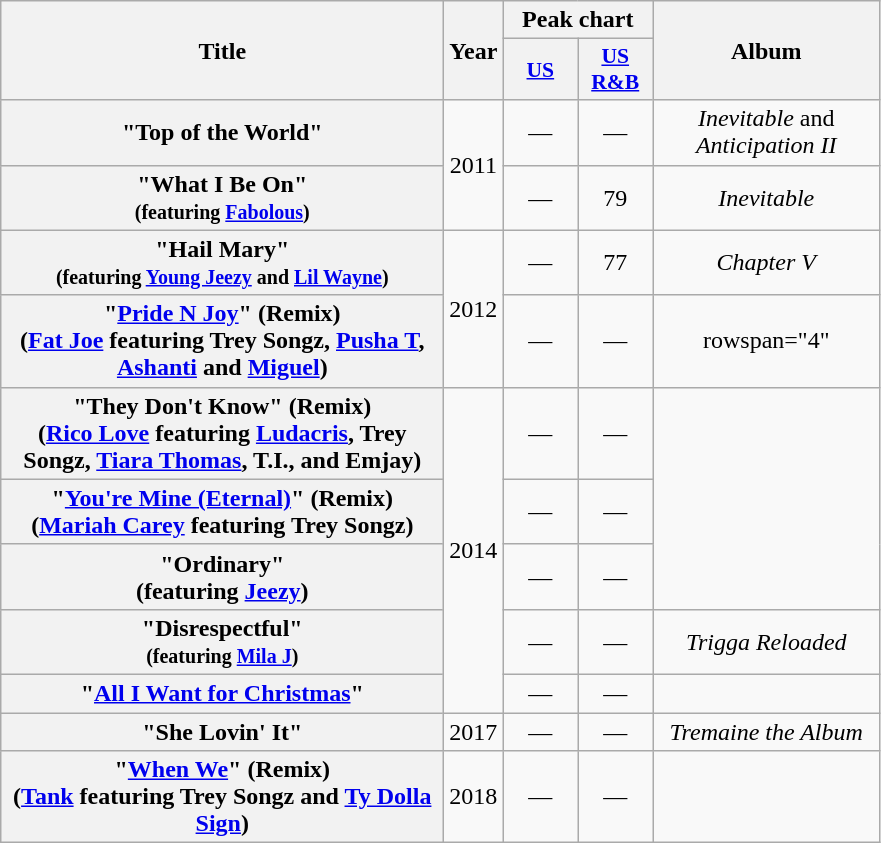<table class="wikitable plainrowheaders" style="text-align:center;">
<tr>
<th scope="col" rowspan="2" style="width:18em;">Title</th>
<th scope="col" rowspan="2" style="width:10px;">Year</th>
<th scope="col" colspan="2">Peak chart</th>
<th scope="col" rowspan="2" style="width:9em;">Album</th>
</tr>
<tr>
<th scope="col" style="width:3em;font-size:90%;"><a href='#'>US</a><br></th>
<th scope="col" style="width:3em;font-size:90%;"><a href='#'>US<br>R&B</a><br></th>
</tr>
<tr>
<th scope="row">"Top of the World"</th>
<td rowspan="2">2011</td>
<td>—</td>
<td>—</td>
<td rowspan="1"><em>Inevitable</em> and <em>Anticipation II</em></td>
</tr>
<tr>
<th scope="row">"What I Be On"<br><small>(featuring <a href='#'>Fabolous</a>)</small></th>
<td>—</td>
<td>79</td>
<td rowspan="1"><em>Inevitable</em></td>
</tr>
<tr>
<th scope="row">"Hail Mary"<br><small>(featuring <a href='#'>Young Jeezy</a> and <a href='#'>Lil Wayne</a>)</small></th>
<td rowspan="2">2012</td>
<td>—</td>
<td>77</td>
<td><em>Chapter V</em></td>
</tr>
<tr>
<th scope="row">"<a href='#'>Pride N Joy</a>" (Remix)<br><span>(<a href='#'>Fat Joe</a> featuring Trey Songz, <a href='#'>Pusha T</a>, <a href='#'>Ashanti</a> and <a href='#'>Miguel</a>)</span></th>
<td>—</td>
<td>—</td>
<td>rowspan="4" </td>
</tr>
<tr>
<th scope="row">"They Don't Know" (Remix)<br><span>(<a href='#'>Rico Love</a> featuring <a href='#'>Ludacris</a>, Trey Songz, <a href='#'>Tiara Thomas</a>, T.I., and Emjay)</span></th>
<td rowspan="5">2014</td>
<td>—</td>
<td>—</td>
</tr>
<tr>
<th scope="row">"<a href='#'>You're Mine (Eternal)</a>" (Remix)<br><span>(<a href='#'>Mariah Carey</a> featuring Trey Songz)</span></th>
<td>—</td>
<td>—</td>
</tr>
<tr>
<th scope="row">"Ordinary" <br><span>(featuring <a href='#'>Jeezy</a>)</span></th>
<td>—</td>
<td>—</td>
</tr>
<tr>
<th scope="row">"Disrespectful"<br><small>(featuring <a href='#'>Mila J</a>)</small></th>
<td>—</td>
<td>—</td>
<td><em>Trigga Reloaded</em></td>
</tr>
<tr>
<th scope="row">"<a href='#'>All I Want for Christmas</a>"</th>
<td>—</td>
<td>—</td>
<td></td>
</tr>
<tr>
<th scope="row">"She Lovin' It"</th>
<td>2017</td>
<td>—</td>
<td>—</td>
<td><em>Tremaine the Album</em></td>
</tr>
<tr>
<th scope="row">"<a href='#'>When We</a>" (Remix)<br><span>(<a href='#'>Tank</a> featuring Trey Songz and <a href='#'>Ty Dolla Sign</a>)</span></th>
<td>2018</td>
<td>—</td>
<td>—</td>
<td></td>
</tr>
</table>
